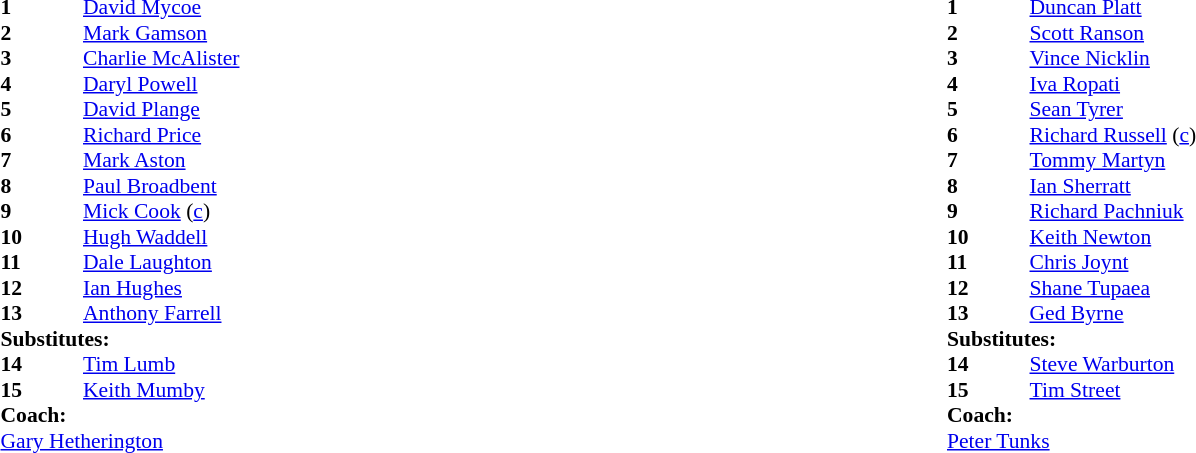<table width="100%">
<tr>
<td valign="top" width="50%"><br><table style="font-size: 90%" cellspacing="0" cellpadding="0">
<tr>
<th width="55"></th>
</tr>
<tr>
<td><strong>1</strong></td>
<td><a href='#'>David Mycoe</a></td>
</tr>
<tr>
<td><strong>2</strong></td>
<td><a href='#'>Mark Gamson</a></td>
</tr>
<tr>
<td><strong>3</strong></td>
<td><a href='#'>Charlie McAlister</a></td>
</tr>
<tr>
<td><strong>4</strong></td>
<td><a href='#'>Daryl Powell</a></td>
</tr>
<tr>
<td><strong>5</strong></td>
<td><a href='#'>David Plange</a></td>
</tr>
<tr>
<td><strong>6</strong></td>
<td><a href='#'>Richard Price</a></td>
</tr>
<tr>
<td><strong>7</strong></td>
<td><a href='#'>Mark Aston</a></td>
</tr>
<tr>
<td><strong>8</strong></td>
<td><a href='#'>Paul Broadbent</a></td>
</tr>
<tr>
<td><strong>9</strong></td>
<td><a href='#'>Mick Cook</a> (<a href='#'>c</a>)</td>
</tr>
<tr>
<td><strong>10</strong></td>
<td><a href='#'>Hugh Waddell</a></td>
</tr>
<tr>
<td><strong>11</strong></td>
<td><a href='#'>Dale Laughton</a></td>
</tr>
<tr>
<td><strong>12</strong></td>
<td><a href='#'>Ian Hughes</a></td>
</tr>
<tr>
<td><strong>13</strong></td>
<td><a href='#'>Anthony Farrell</a></td>
</tr>
<tr>
<td colspan=3><strong>Substitutes:</strong></td>
</tr>
<tr>
<td><strong>14</strong></td>
<td><a href='#'>Tim Lumb</a></td>
</tr>
<tr>
<td><strong>15</strong></td>
<td><a href='#'>Keith Mumby</a></td>
</tr>
<tr>
<td colspan=3><strong>Coach:</strong></td>
</tr>
<tr>
<td colspan="4"><a href='#'>Gary Hetherington</a></td>
</tr>
</table>
</td>
<td valign="top" width="50%"><br><table style="font-size: 90%" cellspacing="0" cellpadding="0">
<tr>
<th width="55"></th>
</tr>
<tr>
<td><strong>1</strong></td>
<td><a href='#'>Duncan Platt</a></td>
</tr>
<tr>
<td><strong>2</strong></td>
<td><a href='#'>Scott Ranson</a></td>
</tr>
<tr>
<td><strong>3</strong></td>
<td><a href='#'>Vince Nicklin</a></td>
</tr>
<tr>
<td><strong>4</strong></td>
<td><a href='#'>Iva Ropati</a></td>
</tr>
<tr>
<td><strong>5</strong></td>
<td><a href='#'>Sean Tyrer</a></td>
</tr>
<tr>
<td><strong>6</strong></td>
<td><a href='#'>Richard Russell</a> (<a href='#'>c</a>)</td>
</tr>
<tr>
<td><strong>7</strong></td>
<td><a href='#'>Tommy Martyn</a></td>
</tr>
<tr>
<td><strong>8</strong></td>
<td><a href='#'>Ian Sherratt</a></td>
</tr>
<tr>
<td><strong>9</strong></td>
<td><a href='#'>Richard Pachniuk</a></td>
</tr>
<tr>
<td><strong>10</strong></td>
<td><a href='#'>Keith Newton</a></td>
</tr>
<tr>
<td><strong>11</strong></td>
<td><a href='#'>Chris Joynt</a></td>
</tr>
<tr>
<td><strong>12</strong></td>
<td><a href='#'>Shane Tupaea</a></td>
</tr>
<tr>
<td><strong>13</strong></td>
<td><a href='#'>Ged Byrne</a></td>
</tr>
<tr>
<td colspan=3><strong>Substitutes:</strong></td>
</tr>
<tr>
<td><strong>14</strong></td>
<td><a href='#'>Steve Warburton</a></td>
</tr>
<tr>
<td><strong>15</strong></td>
<td><a href='#'>Tim Street</a></td>
</tr>
<tr>
<td colspan=3><strong>Coach:</strong></td>
</tr>
<tr>
<td colspan="4"><a href='#'>Peter Tunks</a></td>
</tr>
</table>
</td>
</tr>
</table>
